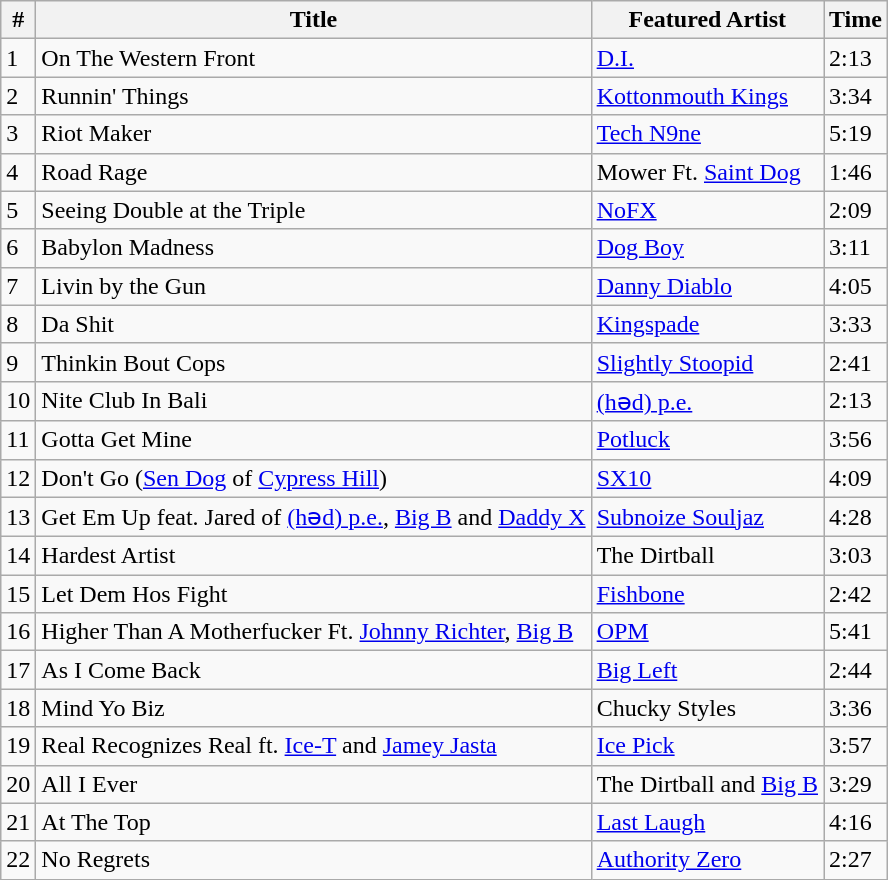<table class="wikitable">
<tr>
<th style="text-align:center;">#</th>
<th style="text-align:center;">Title</th>
<th style="text-align:center;">Featured Artist</th>
<th style="text-align:center;">Time</th>
</tr>
<tr>
<td>1</td>
<td>On The Western Front</td>
<td><a href='#'>D.I.</a></td>
<td>2:13</td>
</tr>
<tr>
<td>2</td>
<td>Runnin' Things</td>
<td><a href='#'>Kottonmouth Kings</a></td>
<td>3:34</td>
</tr>
<tr>
<td>3</td>
<td>Riot Maker</td>
<td><a href='#'>Tech N9ne</a></td>
<td>5:19</td>
</tr>
<tr>
<td>4</td>
<td>Road Rage</td>
<td>Mower Ft. <a href='#'>Saint Dog</a></td>
<td>1:46</td>
</tr>
<tr>
<td>5</td>
<td>Seeing Double at the Triple</td>
<td><a href='#'>NoFX</a></td>
<td>2:09</td>
</tr>
<tr>
<td>6</td>
<td>Babylon Madness</td>
<td><a href='#'>Dog Boy</a></td>
<td>3:11</td>
</tr>
<tr>
<td>7</td>
<td>Livin by the Gun</td>
<td><a href='#'>Danny Diablo</a></td>
<td>4:05</td>
</tr>
<tr>
<td>8</td>
<td>Da Shit</td>
<td><a href='#'>Kingspade</a></td>
<td>3:33</td>
</tr>
<tr>
<td>9</td>
<td>Thinkin Bout Cops</td>
<td><a href='#'>Slightly Stoopid</a></td>
<td>2:41</td>
</tr>
<tr>
<td>10</td>
<td>Nite Club In Bali</td>
<td><a href='#'>(həd) p.e.</a></td>
<td>2:13</td>
</tr>
<tr>
<td>11</td>
<td>Gotta Get Mine</td>
<td><a href='#'>Potluck</a></td>
<td>3:56</td>
</tr>
<tr>
<td>12</td>
<td>Don't Go (<a href='#'>Sen Dog</a> of <a href='#'>Cypress Hill</a>)</td>
<td><a href='#'>SX10</a></td>
<td>4:09</td>
</tr>
<tr>
<td>13</td>
<td>Get Em Up feat. Jared of <a href='#'>(həd) p.e.</a>, <a href='#'>Big B</a> and <a href='#'>Daddy X</a></td>
<td><a href='#'>Subnoize Souljaz</a></td>
<td>4:28</td>
</tr>
<tr>
<td>14</td>
<td>Hardest Artist</td>
<td>The Dirtball</td>
<td>3:03</td>
</tr>
<tr>
<td>15</td>
<td>Let Dem Hos Fight</td>
<td><a href='#'>Fishbone</a></td>
<td>2:42</td>
</tr>
<tr>
<td>16</td>
<td>Higher Than A Motherfucker Ft. <a href='#'>Johnny Richter</a>, <a href='#'>Big B</a></td>
<td><a href='#'>OPM</a></td>
<td>5:41</td>
</tr>
<tr>
<td>17</td>
<td>As I Come Back</td>
<td><a href='#'>Big Left</a></td>
<td>2:44</td>
</tr>
<tr>
<td>18</td>
<td>Mind Yo Biz</td>
<td>Chucky Styles</td>
<td>3:36</td>
</tr>
<tr>
<td>19</td>
<td>Real Recognizes Real ft. <a href='#'>Ice-T</a> and <a href='#'>Jamey Jasta</a></td>
<td><a href='#'>Ice Pick</a></td>
<td>3:57</td>
</tr>
<tr>
<td>20</td>
<td>All I Ever</td>
<td>The Dirtball and <a href='#'>Big B</a></td>
<td>3:29</td>
</tr>
<tr>
<td>21</td>
<td>At The Top</td>
<td><a href='#'>Last Laugh</a></td>
<td>4:16</td>
</tr>
<tr>
<td>22</td>
<td>No Regrets</td>
<td><a href='#'>Authority Zero</a></td>
<td>2:27</td>
</tr>
</table>
